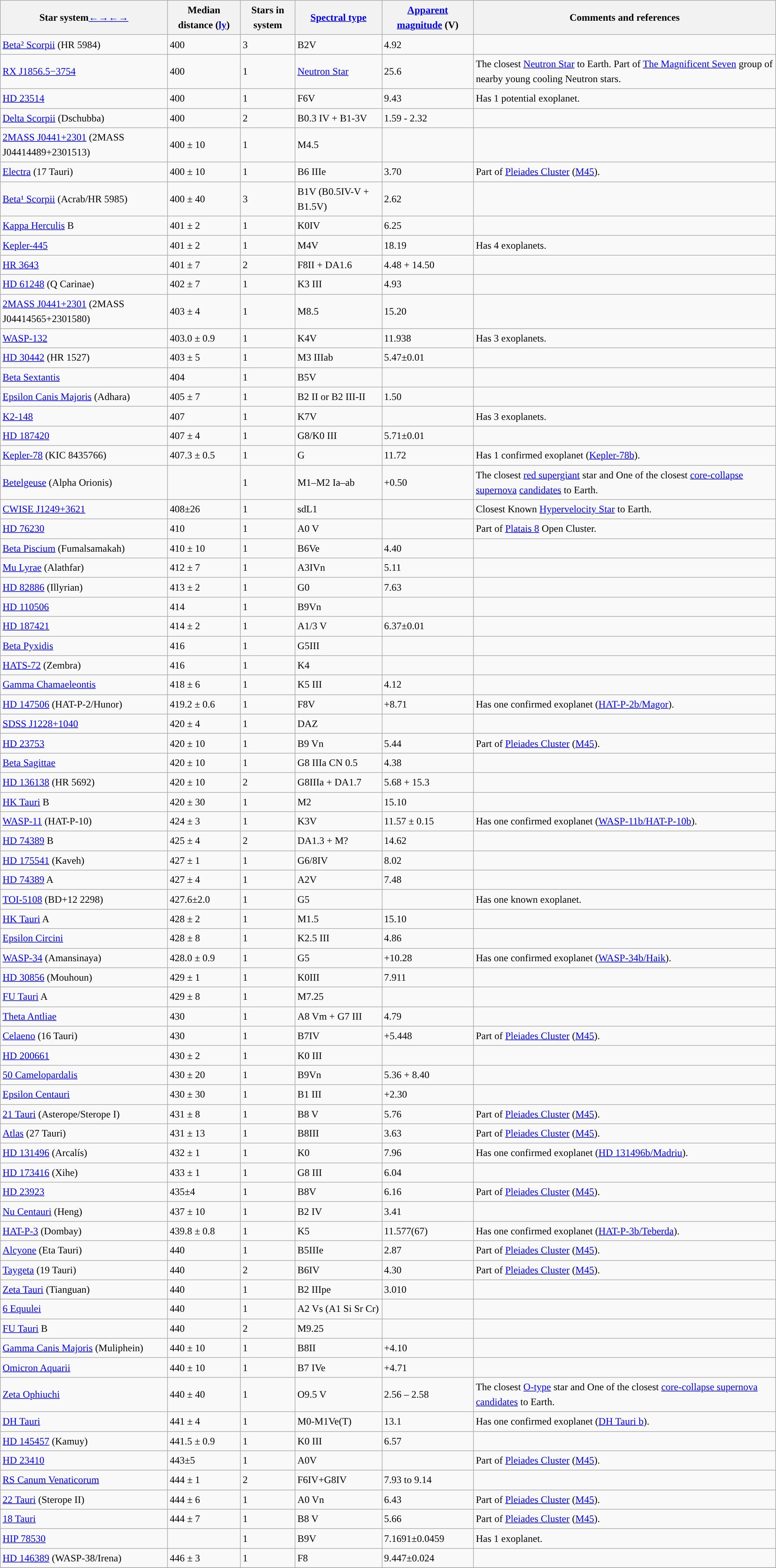<table class="wikitable sortable" style="font-size:1.00em; line-height:1.5em; position:relative;">
<tr>
<th scope="col">Star system<span><a href='#'>←</a></span><span><a href='#'>→</a></span><span><a href='#'>←</a></span><span><a href='#'>→</a></span></th>
<th scope="col">Median distance (<a href='#'>ly</a>)</th>
<th scope="col">Stars in system</th>
<th scope="col"><a href='#'>Spectral type</a></th>
<th scope="col"><a href='#'>Apparent magnitude</a> (V)</th>
<th scope="col">Comments and references</th>
</tr>
<tr>
<td><a href='#'>Beta² Scorpii</a> (HR 5984)</td>
<td>400</td>
<td>3</td>
<td style="background: ">B2V</td>
<td>4.92</td>
<td></td>
</tr>
<tr>
<td><a href='#'>RX J1856.5−3754</a></td>
<td>400</td>
<td>1</td>
<td style="background: "><a href='#'>Neutron Star</a></td>
<td>25.6</td>
<td>The closest <a href='#'>Neutron Star</a> to Earth. Part of <a href='#'>The Magnificent Seven</a> group of nearby young cooling Neutron stars.</td>
</tr>
<tr>
<td><a href='#'>HD 23514</a></td>
<td>400</td>
<td>1</td>
<td style="background: ">F6V</td>
<td>9.43</td>
<td>Has 1 potential exoplanet.</td>
</tr>
<tr>
<td><a href='#'>Delta Scorpii</a> (Dschubba)</td>
<td>400</td>
<td>2</td>
<td style="background: ">B0.3 IV + B1-3V</td>
<td>1.59 - 2.32</td>
<td></td>
</tr>
<tr>
<td><a href='#'>2MASS J0441+2301</a> (2MASS J04414489+2301513)</td>
<td>400 ± 10</td>
<td>1</td>
<td style="background: ">M4.5</td>
<td></td>
<td></td>
</tr>
<tr>
<td><a href='#'>Electra</a> (17 Tauri)</td>
<td>400 ± 10</td>
<td>1</td>
<td style="background: ">B6 IIIe</td>
<td>3.70</td>
<td>Part of <a href='#'>Pleiades Cluster</a> (<a href='#'>M45</a>).</td>
</tr>
<tr>
<td><a href='#'>Beta¹ Scorpii</a> (Acrab/HR 5985)</td>
<td>400 ± 40</td>
<td>3</td>
<td style="background: ">B1V (B0.5IV-V + B1.5V)</td>
<td>2.62</td>
<td></td>
</tr>
<tr>
<td><a href='#'>Kappa Herculis</a> B</td>
<td>401 ± 2</td>
<td>1</td>
<td style="background: ">K0IV</td>
<td>6.25</td>
<td></td>
</tr>
<tr>
<td><a href='#'>Kepler-445</a></td>
<td>401 ± 2</td>
<td>1</td>
<td style="background: ">M4V</td>
<td>18.19</td>
<td>Has 4 exoplanets.</td>
</tr>
<tr>
<td><a href='#'>HR 3643</a></td>
<td>401 ± 7</td>
<td>2</td>
<td style="background: ">F8II + DA1.6</td>
<td>4.48 + 14.50</td>
<td></td>
</tr>
<tr>
<td><a href='#'>HD 61248</a> (Q Carinae)</td>
<td>402 ± 7</td>
<td>1</td>
<td style="background: ">K3 III</td>
<td>4.93</td>
<td></td>
</tr>
<tr>
<td><a href='#'>2MASS J0441+2301</a> (2MASS J04414565+2301580)</td>
<td>403 ± 4</td>
<td>1</td>
<td style="background: ">M8.5</td>
<td>15.20</td>
<td></td>
</tr>
<tr>
<td><a href='#'>WASP-132</a></td>
<td>403.0 ± 0.9</td>
<td>1</td>
<td style="background: ">K4V</td>
<td>11.938</td>
<td>Has 3 exoplanets.</td>
</tr>
<tr>
<td><a href='#'>HD 30442</a> (HR 1527)</td>
<td>403 ± 5</td>
<td>1</td>
<td style="background: ">M3 IIIab</td>
<td>5.47±0.01</td>
<td></td>
</tr>
<tr>
<td><a href='#'>Beta Sextantis</a></td>
<td>404</td>
<td>1</td>
<td style="background: ">B5V</td>
<td></td>
<td></td>
</tr>
<tr>
<td><a href='#'>Epsilon Canis Majoris</a> (Adhara)</td>
<td>405 ± 7</td>
<td>1</td>
<td style="background: ">B2 II or B2 III-II</td>
<td>1.50</td>
<td></td>
</tr>
<tr>
<td><a href='#'>K2-148</a></td>
<td>407</td>
<td>1</td>
<td style="background: ">K7V</td>
<td></td>
<td>Has 3 exoplanets.</td>
</tr>
<tr>
<td><a href='#'>HD 187420</a></td>
<td>407 ± 4</td>
<td>1</td>
<td style="background: ">G8/K0 III</td>
<td>5.71±0.01</td>
<td></td>
</tr>
<tr>
<td><a href='#'>Kepler-78</a> (KIC 8435766)</td>
<td>407.3 ± 0.5</td>
<td>1</td>
<td style="background: ">G</td>
<td>11.72</td>
<td>Has 1 confirmed exoplanet (<a href='#'>Kepler-78b</a>).</td>
</tr>
<tr>
<td><a href='#'>Betelgeuse</a> (Alpha Orionis)</td>
<td></td>
<td>1</td>
<td style="background: ">M1–M2 Ia–ab</td>
<td>+0.50</td>
<td>The closest <a href='#'>red supergiant</a> star and One of the closest <a href='#'>core-collapse supernova</a> <a href='#'>candidates</a> to Earth.</td>
</tr>
<tr>
<td><a href='#'>CWISE J1249+3621</a></td>
<td>408±26</td>
<td>1</td>
<td style="background: ">sdL1</td>
<td></td>
<td>Closest Known <a href='#'>Hypervelocity Star</a> to Earth.</td>
</tr>
<tr>
<td><a href='#'>HD 76230</a></td>
<td>410</td>
<td>1</td>
<td style="background: ">A0 V</td>
<td></td>
<td>Part of <a href='#'>Platais 8</a> Open Cluster.</td>
</tr>
<tr>
<td><a href='#'>Beta Piscium</a> (Fumalsamakah)</td>
<td>410 ± 10</td>
<td>1</td>
<td style="background: ">B6Ve</td>
<td>4.40</td>
<td></td>
</tr>
<tr>
<td><a href='#'>Mu Lyrae</a> (Alathfar)</td>
<td>412 ± 7</td>
<td>1</td>
<td style="background: ">A3IVn</td>
<td>5.11</td>
<td></td>
</tr>
<tr>
<td><a href='#'>HD 82886</a> (Illyrian)</td>
<td>413 ± 2</td>
<td>1</td>
<td style="background: ">G0</td>
<td>7.63</td>
<td></td>
</tr>
<tr>
<td><a href='#'>HD 110506</a></td>
<td>414</td>
<td>1</td>
<td style="background: ">B9Vn</td>
<td></td>
<td></td>
</tr>
<tr>
<td><a href='#'>HD 187421</a></td>
<td>414 ± 2</td>
<td>1</td>
<td style="background: ">A1/3 V</td>
<td>6.37±0.01</td>
<td></td>
</tr>
<tr>
<td><a href='#'>Beta Pyxidis</a></td>
<td>416</td>
<td>1</td>
<td style="background: ">G5III</td>
<td></td>
<td></td>
</tr>
<tr>
<td><a href='#'>HATS-72</a> (Zembra)</td>
<td>416</td>
<td>1</td>
<td style="background: ">K4</td>
<td></td>
<td></td>
</tr>
<tr>
<td><a href='#'>Gamma Chamaeleontis</a></td>
<td>418 ± 6</td>
<td>1</td>
<td style="background: ">K5 III</td>
<td>4.12</td>
<td></td>
</tr>
<tr>
<td><a href='#'>HD 147506</a> (HAT-P-2/Hunor)</td>
<td>419.2 ± 0.6</td>
<td>1</td>
<td style="background: ">F8V</td>
<td>+8.71</td>
<td>Has one confirmed exoplanet (<a href='#'>HAT-P-2b/Magor</a>).</td>
</tr>
<tr>
<td><a href='#'>SDSS J1228+1040</a></td>
<td>420 ± 4</td>
<td>1</td>
<td style="background: ">DAZ</td>
<td></td>
<td></td>
</tr>
<tr>
<td><a href='#'>HD 23753</a></td>
<td>420 ± 10</td>
<td>1</td>
<td style="background: ">B9 Vn</td>
<td>5.44</td>
<td>Part of <a href='#'>Pleiades Cluster</a> (<a href='#'>M45</a>).</td>
</tr>
<tr>
<td><a href='#'>Beta Sagittae</a></td>
<td>420 ± 10</td>
<td>1</td>
<td style="background: ">G8 IIIa CN 0.5</td>
<td>4.38</td>
<td></td>
</tr>
<tr>
<td><a href='#'>HD 136138</a> (HR 5692)</td>
<td>420 ± 10</td>
<td>2</td>
<td style="background: ">G8IIIa + DA1.7</td>
<td>5.68 + 15.3</td>
<td></td>
</tr>
<tr>
<td><a href='#'>HK Tauri</a> B</td>
<td>420 ± 30</td>
<td>1</td>
<td style="background: ">M2</td>
<td>15.10</td>
<td></td>
</tr>
<tr>
<td><a href='#'>WASP-11</a> (HAT-P-10)</td>
<td>424 ± 3</td>
<td>1</td>
<td style="background: ">K3V</td>
<td>11.57 ± 0.15</td>
<td>Has one confirmed exoplanet (<a href='#'>WASP-11b/HAT-P-10b</a>).</td>
</tr>
<tr>
<td><a href='#'>HD 74389</a> B</td>
<td>425 ± 4</td>
<td>2</td>
<td style="background: ">DA1.3 + M?</td>
<td>14.62</td>
<td></td>
</tr>
<tr>
<td><a href='#'>HD 175541</a> (Kaveh)</td>
<td>427 ± 1</td>
<td>1</td>
<td style="background: ">G6/8IV</td>
<td>8.02</td>
<td></td>
</tr>
<tr>
<td><a href='#'>HD 74389</a> A</td>
<td>427 ± 4</td>
<td>1</td>
<td style="background: ">A2V</td>
<td>7.48</td>
<td></td>
</tr>
<tr>
<td><a href='#'>TOI-5108</a> (BD+12 2298)</td>
<td>427.6±2.0</td>
<td>1</td>
<td style="background: ">G5</td>
<td></td>
<td>Has one known exoplanet.</td>
</tr>
<tr>
<td><a href='#'>HK Tauri</a> A</td>
<td>428 ± 2</td>
<td>1</td>
<td style="background: ">M1.5</td>
<td>15.10</td>
<td></td>
</tr>
<tr>
<td><a href='#'>Epsilon Circini</a></td>
<td>428 ± 8</td>
<td>1</td>
<td style="background: ">K2.5 III</td>
<td>4.86</td>
<td></td>
</tr>
<tr>
<td><a href='#'>WASP-34</a> (Amansinaya)</td>
<td>428.0 ± 0.9</td>
<td>1</td>
<td style="background: ">G5</td>
<td>+10.28</td>
<td>Has one confirmed exoplanet (<a href='#'>WASP-34b/Haik</a>).</td>
</tr>
<tr>
<td><a href='#'>HD 30856</a> (Mouhoun)</td>
<td>429 ± 1</td>
<td>1</td>
<td style="background: ">K0III</td>
<td>7.911</td>
<td></td>
</tr>
<tr>
<td><a href='#'>FU Tauri</a> A</td>
<td>429 ± 8</td>
<td>1</td>
<td style="background: ">M7.25</td>
<td></td>
<td></td>
</tr>
<tr>
<td><a href='#'>Theta Antliae</a></td>
<td>430</td>
<td>1</td>
<td style="background: ">A8 Vm + G7 III</td>
<td>4.79</td>
<td></td>
</tr>
<tr>
<td><a href='#'>Celaeno</a> (16 Tauri)</td>
<td>430</td>
<td>1</td>
<td style="background: ">B7IV</td>
<td>+5.448</td>
<td>Part of <a href='#'>Pleiades Cluster</a> (<a href='#'>M45</a>).</td>
</tr>
<tr>
<td><a href='#'>HD 200661</a></td>
<td>430 ± 2</td>
<td>1</td>
<td style="background: ">K0 III</td>
<td></td>
<td></td>
</tr>
<tr>
<td><a href='#'>50 Camelopardalis</a></td>
<td>430 ± 20</td>
<td>1</td>
<td style="background: ">B9Vn</td>
<td>5.36 + 8.40</td>
<td></td>
</tr>
<tr>
<td><a href='#'>Epsilon Centauri</a></td>
<td>430 ± 30</td>
<td>1</td>
<td style="background: ">B1 III</td>
<td>+2.30</td>
<td></td>
</tr>
<tr>
<td><a href='#'>21 Tauri</a> (Asterope/Sterope I)</td>
<td>431 ± 8</td>
<td>1</td>
<td style="background: ">B8 V</td>
<td>5.76</td>
<td>Part of <a href='#'>Pleiades Cluster</a> (<a href='#'>M45</a>).</td>
</tr>
<tr>
<td><a href='#'>Atlas</a> (27 Tauri)</td>
<td>431 ± 13</td>
<td>1</td>
<td style="background: ">B8III</td>
<td>3.63</td>
<td>Part of <a href='#'>Pleiades Cluster</a> (<a href='#'>M45</a>).</td>
</tr>
<tr>
<td><a href='#'>HD 131496</a> (Arcalís)</td>
<td>432 ± 1</td>
<td>1</td>
<td style="background: ">K0</td>
<td>7.96</td>
<td>Has one confirmed exoplanet (<a href='#'>HD 131496b/Madriu</a>).</td>
</tr>
<tr>
<td><a href='#'>HD 173416</a> (Xihe)</td>
<td>433 ± 1</td>
<td>1</td>
<td style="background: ">G8 III</td>
<td>6.04</td>
<td></td>
</tr>
<tr>
<td><a href='#'>HD 23923</a></td>
<td>435±4</td>
<td>1</td>
<td style="background: ">B8V</td>
<td>6.16</td>
<td>Part of <a href='#'>Pleiades Cluster</a> (<a href='#'>M45</a>).</td>
</tr>
<tr>
<td><a href='#'>Nu Centauri</a> (Heng)</td>
<td>437 ± 10</td>
<td>1</td>
<td style="background: ">B2 IV</td>
<td>3.41</td>
<td></td>
</tr>
<tr>
<td><a href='#'>HAT-P-3</a> (Dombay)</td>
<td>439.8 ± 0.8</td>
<td>1</td>
<td style="background: ">K5</td>
<td>11.577(67)</td>
<td>Has one confirmed exoplanet (<a href='#'>HAT-P-3b/Teberda</a>).</td>
</tr>
<tr>
<td><a href='#'>Alcyone</a> (Eta Tauri)</td>
<td>440</td>
<td>1</td>
<td style="background: ">B5IIIe</td>
<td>2.87</td>
<td>Part of <a href='#'>Pleiades Cluster</a> (<a href='#'>M45</a>).</td>
</tr>
<tr>
<td><a href='#'>Taygeta</a> (19 Tauri)</td>
<td>440</td>
<td>2</td>
<td style="background: ">B6IV</td>
<td>4.30</td>
<td>Part of <a href='#'>Pleiades Cluster</a> (<a href='#'>M45</a>).</td>
</tr>
<tr>
<td><a href='#'>Zeta Tauri</a> (Tianguan)</td>
<td>440</td>
<td>1</td>
<td style="background: ">B2 IIIpe</td>
<td>3.010</td>
<td></td>
</tr>
<tr>
<td><a href='#'>6 Equulei</a></td>
<td>440</td>
<td>1</td>
<td style="background: ">A2 Vs (A1 Si Sr Cr)</td>
<td></td>
<td></td>
</tr>
<tr>
<td><a href='#'>FU Tauri</a> B</td>
<td>440</td>
<td>2</td>
<td style="background: ">M9.25</td>
<td></td>
<td></td>
</tr>
<tr>
<td><a href='#'>Gamma Canis Majoris</a> (Muliphein)</td>
<td>440 ± 10</td>
<td>1</td>
<td style="background: ">B8II</td>
<td>+4.10</td>
<td></td>
</tr>
<tr>
<td><a href='#'>Omicron Aquarii</a></td>
<td>440 ± 10</td>
<td>1</td>
<td style="background: ">B7 IVe</td>
<td>+4.71</td>
<td></td>
</tr>
<tr>
<td><a href='#'>Zeta Ophiuchi</a></td>
<td>440 ± 40</td>
<td>1</td>
<td style="background: ">O9.5 V</td>
<td>2.56 – 2.58</td>
<td>The closest <a href='#'>O-type</a> star and One of the closest <a href='#'>core-collapse supernova</a> <a href='#'>candidates</a> to Earth.</td>
</tr>
<tr>
<td><a href='#'>DH Tauri</a></td>
<td>441 ± 4</td>
<td>1</td>
<td style="background: ">M0-M1Ve(T)</td>
<td>13.1</td>
<td>Has one confirmed exoplanet (<a href='#'>DH Tauri b</a>).</td>
</tr>
<tr>
<td><a href='#'>HD 145457</a> (Kamuy)</td>
<td>441.5 ± 0.9</td>
<td>1</td>
<td style="background: ">K0 III</td>
<td>6.57</td>
<td></td>
</tr>
<tr>
<td><a href='#'>HD 23410</a></td>
<td>443±5</td>
<td>1</td>
<td style="background: ">A0V</td>
<td></td>
<td>Part of <a href='#'>Pleiades Cluster</a> (<a href='#'>M45</a>).</td>
</tr>
<tr>
<td><a href='#'>RS Canum Venaticorum</a></td>
<td>444 ± 1</td>
<td>2</td>
<td style="background: ">F6IV+G8IV</td>
<td>7.93 to 9.14</td>
<td></td>
</tr>
<tr>
<td><a href='#'>22 Tauri</a> (Sterope II)</td>
<td>444 ± 6</td>
<td>1</td>
<td style="background: ">A0 Vn</td>
<td>6.43</td>
<td>Part of <a href='#'>Pleiades Cluster</a> (<a href='#'>M45</a>).</td>
</tr>
<tr>
<td><a href='#'>18 Tauri</a></td>
<td>444 ± 7</td>
<td>1</td>
<td style="background: ">B8 V</td>
<td>5.66</td>
<td>Part of <a href='#'>Pleiades Cluster</a> (<a href='#'>M45</a>).</td>
</tr>
<tr>
<td><a href='#'>HIP 78530</a></td>
<td></td>
<td>1</td>
<td style="background: ">B9V</td>
<td>7.1691±0.0459</td>
<td>Has 1 exoplanet.</td>
</tr>
<tr>
<td><a href='#'>HD 146389</a> (WASP-38/Irena)</td>
<td>446 ± 3</td>
<td>1</td>
<td style="background: ">F8</td>
<td>9.447±0.024</td>
<td></td>
</tr>
<tr>
</tr>
</table>
